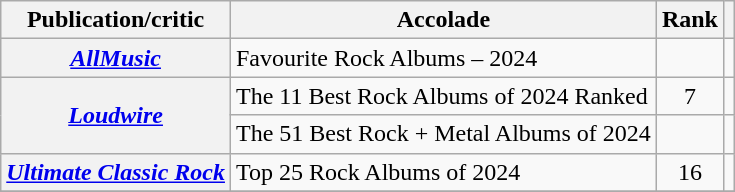<table class="wikitable sortable plainrowheaders">
<tr>
<th scope="col">Publication/critic</th>
<th scope="col">Accolade</th>
<th scope="col">Rank</th>
<th scope="col" class="unsortable"></th>
</tr>
<tr>
<th scope="row"><em><a href='#'>AllMusic</a></em></th>
<td>Favourite Rock Albums – 2024</td>
<td></td>
<td style="text-align: center;"></td>
</tr>
<tr>
<th scope="row" rowspan="2"><em><a href='#'>Loudwire</a></em></th>
<td>The 11 Best Rock Albums of 2024 Ranked</td>
<td style="text-align: center;">7</td>
<td style="text-align: center;"></td>
</tr>
<tr>
<td>The 51 Best Rock + Metal Albums of 2024</td>
<td></td>
<td style="text-align: center;"></td>
</tr>
<tr>
<th scope="row"><em><a href='#'>Ultimate Classic Rock</a></em></th>
<td>Top 25 Rock Albums of 2024</td>
<td style="text-align: center;">16</td>
<td style="text-align: center;"></td>
</tr>
<tr>
</tr>
</table>
